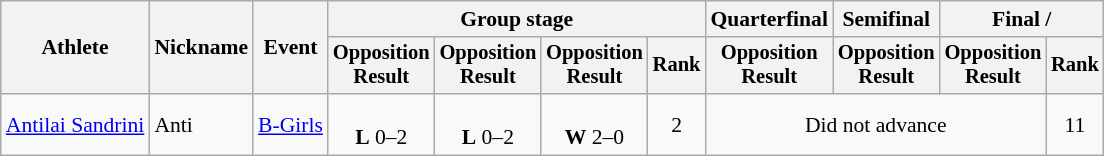<table class="wikitable" style="font-size:90%">
<tr>
<th rowspan=2>Athlete</th>
<th rowspan=2>Nickname</th>
<th rowspan=2>Event</th>
<th colspan="4">Group stage</th>
<th>Quarterfinal</th>
<th>Semifinal</th>
<th colspan=2>Final / </th>
</tr>
<tr style="font-size: 95%">
<th>Opposition<br>Result</th>
<th>Opposition<br>Result</th>
<th>Opposition<br>Result</th>
<th>Rank</th>
<th>Opposition<br>Result</th>
<th>Opposition<br>Result</th>
<th>Opposition<br>Result</th>
<th>Rank</th>
</tr>
<tr align=center>
<td align=left><a href='#'>Antilai Sandrini</a></td>
<td align=left>Anti</td>
<td align=left><a href='#'>B-Girls</a></td>
<td><br><strong>L</strong> 0–2</td>
<td><br><strong>L</strong> 0–2</td>
<td><br><strong>W</strong> 2–0</td>
<td>2</td>
<td colspan=3>Did not advance</td>
<td>11</td>
</tr>
</table>
